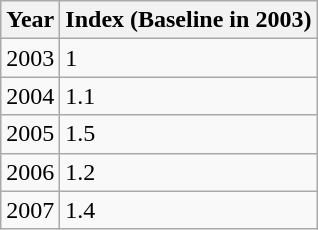<table class="wikitable">
<tr>
<th>Year</th>
<th>Index (Baseline in 2003)</th>
</tr>
<tr>
<td>2003</td>
<td>1</td>
</tr>
<tr>
<td>2004</td>
<td>1.1</td>
</tr>
<tr>
<td>2005</td>
<td>1.5</td>
</tr>
<tr>
<td>2006</td>
<td>1.2</td>
</tr>
<tr>
<td>2007</td>
<td>1.4</td>
</tr>
</table>
